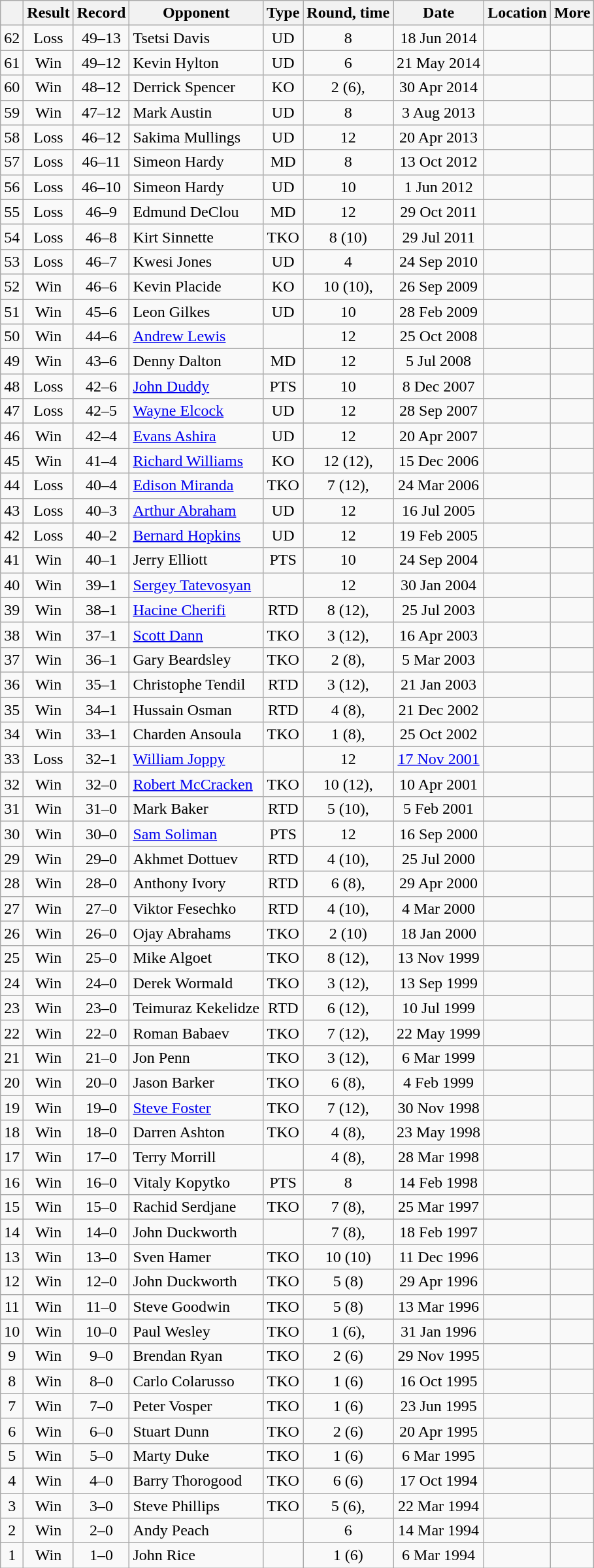<table class="wikitable" style="text-align:center">
<tr>
<th></th>
<th>Result</th>
<th>Record</th>
<th>Opponent</th>
<th>Type</th>
<th>Round, time</th>
<th>Date</th>
<th>Location</th>
<th>More</th>
</tr>
<tr>
<td>62</td>
<td>Loss</td>
<td>49–13</td>
<td style="text-align:left;"> Tsetsi Davis</td>
<td>UD</td>
<td>8</td>
<td>18 Jun 2014</td>
<td style="text-align:left;"> </td>
<td></td>
</tr>
<tr>
<td>61</td>
<td>Win</td>
<td>49–12</td>
<td style="text-align:left;"> Kevin Hylton</td>
<td>UD</td>
<td>6</td>
<td>21 May 2014</td>
<td style="text-align:left;"> </td>
<td></td>
</tr>
<tr>
<td>60</td>
<td>Win</td>
<td>48–12</td>
<td style="text-align:left;"> Derrick Spencer</td>
<td>KO</td>
<td>2 (6), </td>
<td>30 Apr 2014</td>
<td style="text-align:left;"> </td>
<td></td>
</tr>
<tr>
<td>59</td>
<td>Win</td>
<td>47–12</td>
<td style="text-align:left;"> Mark Austin</td>
<td>UD</td>
<td>8</td>
<td>3 Aug 2013</td>
<td style="text-align:left;"> </td>
<td></td>
</tr>
<tr>
<td>58</td>
<td>Loss</td>
<td>46–12</td>
<td style="text-align:left;"> Sakima Mullings</td>
<td>UD</td>
<td>12</td>
<td>20 Apr 2013</td>
<td style="text-align:left;"> </td>
<td></td>
</tr>
<tr>
<td>57</td>
<td>Loss</td>
<td>46–11</td>
<td style="text-align:left;"> Simeon Hardy</td>
<td>MD</td>
<td>8</td>
<td>13 Oct 2012</td>
<td style="text-align:left;"> </td>
<td></td>
</tr>
<tr>
<td>56</td>
<td>Loss</td>
<td>46–10</td>
<td style="text-align:left;"> Simeon Hardy</td>
<td>UD</td>
<td>10</td>
<td>1 Jun 2012</td>
<td style="text-align:left;"> </td>
<td></td>
</tr>
<tr>
<td>55</td>
<td>Loss</td>
<td>46–9</td>
<td style="text-align:left;"> Edmund DeClou</td>
<td>MD</td>
<td>12</td>
<td>29 Oct 2011</td>
<td style="text-align:left;"> </td>
<td align=left></td>
</tr>
<tr>
<td>54</td>
<td>Loss</td>
<td>46–8</td>
<td style="text-align:left;"> Kirt Sinnette</td>
<td>TKO</td>
<td>8 (10)</td>
<td>29 Jul 2011</td>
<td style="text-align:left;"> </td>
<td></td>
</tr>
<tr>
<td>53</td>
<td>Loss</td>
<td>46–7</td>
<td style="text-align:left;"> Kwesi Jones</td>
<td>UD</td>
<td>4</td>
<td>24 Sep 2010</td>
<td style="text-align:left;"> </td>
<td></td>
</tr>
<tr>
<td>52</td>
<td>Win</td>
<td>46–6</td>
<td style="text-align:left;"> Kevin Placide</td>
<td>KO</td>
<td>10 (10), </td>
<td>26 Sep 2009</td>
<td style="text-align:left;"> </td>
<td></td>
</tr>
<tr>
<td>51</td>
<td>Win</td>
<td>45–6</td>
<td style="text-align:left;"> Leon Gilkes</td>
<td>UD</td>
<td>10</td>
<td>28 Feb 2009</td>
<td style="text-align:left;"> </td>
<td></td>
</tr>
<tr>
<td>50</td>
<td>Win</td>
<td>44–6</td>
<td style="text-align:left;"> <a href='#'>Andrew Lewis</a></td>
<td></td>
<td>12</td>
<td>25 Oct 2008</td>
<td style="text-align:left;"> </td>
<td align=left></td>
</tr>
<tr>
<td>49</td>
<td>Win</td>
<td>43–6</td>
<td style="text-align:left;"> Denny Dalton</td>
<td>MD</td>
<td>12</td>
<td>5 Jul 2008</td>
<td style="text-align:left;"> </td>
<td align=left></td>
</tr>
<tr>
<td>48</td>
<td>Loss</td>
<td>42–6</td>
<td style="text-align:left;"> <a href='#'>John Duddy</a></td>
<td>PTS</td>
<td>10</td>
<td>8 Dec 2007</td>
<td style="text-align:left;"> </td>
<td></td>
</tr>
<tr>
<td>47</td>
<td>Loss</td>
<td>42–5</td>
<td style="text-align:left;"> <a href='#'>Wayne Elcock</a></td>
<td>UD</td>
<td>12</td>
<td>28 Sep 2007</td>
<td style="text-align:left;"> </td>
<td align=left></td>
</tr>
<tr>
<td>46</td>
<td>Win</td>
<td>42–4</td>
<td style="text-align:left;"> <a href='#'>Evans Ashira</a></td>
<td>UD</td>
<td>12</td>
<td>20 Apr 2007</td>
<td style="text-align:left;"> </td>
<td align=left></td>
</tr>
<tr>
<td>45</td>
<td>Win</td>
<td>41–4</td>
<td style="text-align:left;"> <a href='#'>Richard Williams</a></td>
<td>KO</td>
<td>12 (12), </td>
<td>15 Dec 2006</td>
<td style="text-align:left;"> </td>
<td align=left></td>
</tr>
<tr>
<td>44</td>
<td>Loss</td>
<td>40–4</td>
<td style="text-align:left;"> <a href='#'>Edison Miranda</a></td>
<td>TKO</td>
<td>7 (12), </td>
<td>24 Mar 2006</td>
<td style="text-align:left;"> </td>
<td></td>
</tr>
<tr>
<td>43</td>
<td>Loss</td>
<td>40–3</td>
<td style="text-align:left;"> <a href='#'>Arthur Abraham</a></td>
<td>UD</td>
<td>12</td>
<td>16 Jul 2005</td>
<td style="text-align:left;"> </td>
<td align=left></td>
</tr>
<tr>
<td>42</td>
<td>Loss</td>
<td>40–2</td>
<td style="text-align:left;"> <a href='#'>Bernard Hopkins</a></td>
<td>UD</td>
<td>12</td>
<td>19 Feb 2005</td>
<td style="text-align:left;"> </td>
<td align=left></td>
</tr>
<tr>
<td>41</td>
<td>Win</td>
<td>40–1</td>
<td style="text-align:left;"> Jerry Elliott</td>
<td>PTS</td>
<td>10</td>
<td>24 Sep 2004</td>
<td style="text-align:left;"> </td>
<td></td>
</tr>
<tr>
<td>40</td>
<td>Win</td>
<td>39–1</td>
<td style="text-align:left;"> <a href='#'>Sergey Tatevosyan</a></td>
<td></td>
<td>12</td>
<td>30 Jan 2004</td>
<td style="text-align:left;"> </td>
<td align=left></td>
</tr>
<tr>
<td>39</td>
<td>Win</td>
<td>38–1</td>
<td style="text-align:left;"> <a href='#'>Hacine Cherifi</a></td>
<td>RTD</td>
<td>8 (12), </td>
<td>25 Jul 2003</td>
<td style="text-align:left;"> </td>
<td align=left></td>
</tr>
<tr>
<td>38</td>
<td>Win</td>
<td>37–1</td>
<td style="text-align:left;"> <a href='#'>Scott Dann</a></td>
<td>TKO</td>
<td>3 (12), </td>
<td>16 Apr 2003</td>
<td style="text-align:left;"> </td>
<td align=left></td>
</tr>
<tr>
<td>37</td>
<td>Win</td>
<td>36–1</td>
<td style="text-align:left;"> Gary Beardsley</td>
<td>TKO</td>
<td>2 (8), </td>
<td>5 Mar 2003</td>
<td style="text-align:left;"> </td>
<td></td>
</tr>
<tr>
<td>36</td>
<td>Win</td>
<td>35–1</td>
<td style="text-align:left;"> Christophe Tendil</td>
<td>RTD</td>
<td>3 (12), </td>
<td>21 Jan 2003</td>
<td style="text-align:left;"> </td>
<td align=left></td>
</tr>
<tr>
<td>35</td>
<td>Win</td>
<td>34–1</td>
<td style="text-align:left;"> Hussain Osman</td>
<td>RTD</td>
<td>4 (8), </td>
<td>21 Dec 2002</td>
<td style="text-align:left;"> </td>
<td></td>
</tr>
<tr>
<td>34</td>
<td>Win</td>
<td>33–1</td>
<td style="text-align:left;"> Charden Ansoula</td>
<td>TKO</td>
<td>1 (8), </td>
<td>25 Oct 2002</td>
<td style="text-align:left;"> </td>
<td></td>
</tr>
<tr>
<td>33</td>
<td>Loss</td>
<td>32–1</td>
<td style="text-align:left;"> <a href='#'>William Joppy</a></td>
<td></td>
<td>12</td>
<td><a href='#'>17 Nov 2001</a></td>
<td style="text-align:left;"> </td>
<td align=left></td>
</tr>
<tr>
<td>32</td>
<td>Win</td>
<td>32–0</td>
<td style="text-align:left;"> <a href='#'>Robert McCracken</a></td>
<td>TKO</td>
<td>10 (12), </td>
<td>10 Apr 2001</td>
<td style="text-align:left;"> </td>
<td align=left></td>
</tr>
<tr>
<td>31</td>
<td>Win</td>
<td>31–0</td>
<td style="text-align:left;"> Mark Baker</td>
<td>RTD</td>
<td>5 (10), </td>
<td>5 Feb 2001</td>
<td style="text-align:left;"> </td>
<td></td>
</tr>
<tr>
<td>30</td>
<td>Win</td>
<td>30–0</td>
<td style="text-align:left;"> <a href='#'>Sam Soliman</a></td>
<td>PTS</td>
<td>12</td>
<td>16 Sep 2000</td>
<td style="text-align:left;"> </td>
<td align=left></td>
</tr>
<tr>
<td>29</td>
<td>Win</td>
<td>29–0</td>
<td style="text-align:left;"> Akhmet Dottuev</td>
<td>RTD</td>
<td>4 (10), </td>
<td>25 Jul 2000</td>
<td style="text-align:left;"> </td>
<td align=left></td>
</tr>
<tr>
<td>28</td>
<td>Win</td>
<td>28–0</td>
<td style="text-align:left;"> Anthony Ivory</td>
<td>RTD</td>
<td>6 (8), </td>
<td>29 Apr 2000</td>
<td style="text-align:left;"> </td>
<td></td>
</tr>
<tr>
<td>27</td>
<td>Win</td>
<td>27–0</td>
<td style="text-align:left;"> Viktor Fesechko</td>
<td>RTD</td>
<td>4 (10), </td>
<td>4 Mar 2000</td>
<td style="text-align:left;"> </td>
<td></td>
</tr>
<tr>
<td>26</td>
<td>Win</td>
<td>26–0</td>
<td style="text-align:left;"> Ojay Abrahams</td>
<td>TKO</td>
<td>2 (10)</td>
<td>18 Jan 2000</td>
<td style="text-align:left;"> </td>
<td></td>
</tr>
<tr>
<td>25</td>
<td>Win</td>
<td>25–0</td>
<td style="text-align:left;"> Mike Algoet</td>
<td>TKO</td>
<td>8 (12), </td>
<td>13 Nov 1999</td>
<td style="text-align:left;"> </td>
<td align=left></td>
</tr>
<tr>
<td>24</td>
<td>Win</td>
<td>24–0</td>
<td style="text-align:left;"> Derek Wormald</td>
<td>TKO</td>
<td>3 (12), </td>
<td>13 Sep 1999</td>
<td style="text-align:left;"> </td>
<td align=left></td>
</tr>
<tr>
<td>23</td>
<td>Win</td>
<td>23–0</td>
<td style="text-align:left;"> Teimuraz Kekelidze</td>
<td>RTD</td>
<td>6 (12), </td>
<td>10 Jul 1999</td>
<td style="text-align:left;"> </td>
<td align=left></td>
</tr>
<tr>
<td>22</td>
<td>Win</td>
<td>22–0</td>
<td style="text-align:left;"> Roman Babaev</td>
<td>TKO</td>
<td>7 (12), </td>
<td>22 May 1999</td>
<td style="text-align:left;"> </td>
<td align=left></td>
</tr>
<tr>
<td>21</td>
<td>Win</td>
<td>21–0</td>
<td style="text-align:left;"> Jon Penn</td>
<td>TKO</td>
<td>3 (12), </td>
<td>6 Mar 1999</td>
<td style="text-align:left;"> </td>
<td align=left></td>
</tr>
<tr>
<td>20</td>
<td>Win</td>
<td>20–0</td>
<td style="text-align:left;"> Jason Barker</td>
<td>TKO</td>
<td>6 (8), </td>
<td>4 Feb 1999</td>
<td style="text-align:left;"> </td>
<td></td>
</tr>
<tr>
<td>19</td>
<td>Win</td>
<td>19–0</td>
<td style="text-align:left;"> <a href='#'>Steve Foster</a></td>
<td>TKO</td>
<td>7 (12), </td>
<td>30 Nov 1998</td>
<td style="text-align:left;"> </td>
<td align=left></td>
</tr>
<tr>
<td>18</td>
<td>Win</td>
<td>18–0</td>
<td style="text-align:left;"> Darren Ashton</td>
<td>TKO</td>
<td>4 (8), </td>
<td>23 May 1998</td>
<td style="text-align:left;"> </td>
<td></td>
</tr>
<tr>
<td>17</td>
<td>Win</td>
<td>17–0</td>
<td style="text-align:left;"> Terry Morrill</td>
<td></td>
<td>4 (8), </td>
<td>28 Mar 1998</td>
<td style="text-align:left;"> </td>
<td></td>
</tr>
<tr>
<td>16</td>
<td>Win</td>
<td>16–0</td>
<td style="text-align:left;"> Vitaly Kopytko</td>
<td>PTS</td>
<td>8</td>
<td>14 Feb 1998</td>
<td style="text-align:left;"> </td>
<td></td>
</tr>
<tr>
<td>15</td>
<td>Win</td>
<td>15–0</td>
<td style="text-align:left;"> Rachid Serdjane</td>
<td>TKO</td>
<td>7 (8), </td>
<td>25 Mar 1997</td>
<td style="text-align:left;"> </td>
<td></td>
</tr>
<tr>
<td>14</td>
<td>Win</td>
<td>14–0</td>
<td style="text-align:left;"> John Duckworth</td>
<td></td>
<td>7 (8), </td>
<td>18 Feb 1997</td>
<td style="text-align:left;"> </td>
<td></td>
</tr>
<tr>
<td>13</td>
<td>Win</td>
<td>13–0</td>
<td style="text-align:left;"> Sven Hamer</td>
<td>TKO</td>
<td>10 (10)</td>
<td>11 Dec 1996</td>
<td style="text-align:left;"> </td>
<td align=left></td>
</tr>
<tr>
<td>12</td>
<td>Win</td>
<td>12–0</td>
<td style="text-align:left;"> John Duckworth</td>
<td>TKO</td>
<td>5 (8)</td>
<td>29 Apr 1996</td>
<td style="text-align:left;"> </td>
<td></td>
</tr>
<tr>
<td>11</td>
<td>Win</td>
<td>11–0</td>
<td style="text-align:left;"> Steve Goodwin</td>
<td>TKO</td>
<td>5 (8)</td>
<td>13 Mar 1996</td>
<td style="text-align:left;"> </td>
<td></td>
</tr>
<tr>
<td>10</td>
<td>Win</td>
<td>10–0</td>
<td style="text-align:left;"> Paul Wesley</td>
<td>TKO</td>
<td>1 (6), </td>
<td>31 Jan 1996</td>
<td style="text-align:left;"> </td>
<td></td>
</tr>
<tr>
<td>9</td>
<td>Win</td>
<td>9–0</td>
<td style="text-align:left;"> Brendan Ryan</td>
<td>TKO</td>
<td>2 (6)</td>
<td>29 Nov 1995</td>
<td style="text-align:left;"> </td>
<td></td>
</tr>
<tr>
<td>8</td>
<td>Win</td>
<td>8–0</td>
<td style="text-align:left;"> Carlo Colarusso</td>
<td>TKO</td>
<td>1 (6)</td>
<td>16 Oct 1995</td>
<td style="text-align:left;"> </td>
<td></td>
</tr>
<tr>
<td>7</td>
<td>Win</td>
<td>7–0</td>
<td style="text-align:left;"> Peter Vosper</td>
<td>TKO</td>
<td>1 (6)</td>
<td>23 Jun 1995</td>
<td style="text-align:left;"> </td>
<td></td>
</tr>
<tr>
<td>6</td>
<td>Win</td>
<td>6–0</td>
<td style="text-align:left;"> Stuart Dunn</td>
<td>TKO</td>
<td>2 (6)</td>
<td>20 Apr 1995</td>
<td style="text-align:left;"> </td>
<td></td>
</tr>
<tr>
<td>5</td>
<td>Win</td>
<td>5–0</td>
<td style="text-align:left;"> Marty Duke</td>
<td>TKO</td>
<td>1 (6)</td>
<td>6 Mar 1995</td>
<td style="text-align:left;"> </td>
<td></td>
</tr>
<tr>
<td>4</td>
<td>Win</td>
<td>4–0</td>
<td style="text-align:left;"> Barry Thorogood</td>
<td>TKO</td>
<td>6 (6)</td>
<td>17 Oct 1994</td>
<td style="text-align:left;"> </td>
<td></td>
</tr>
<tr>
<td>3</td>
<td>Win</td>
<td>3–0</td>
<td style="text-align:left;"> Steve Phillips</td>
<td>TKO</td>
<td>5 (6), </td>
<td>22 Mar 1994</td>
<td style="text-align:left;"> </td>
<td></td>
</tr>
<tr>
<td>2</td>
<td>Win</td>
<td>2–0</td>
<td style="text-align:left;"> Andy Peach</td>
<td></td>
<td>6</td>
<td>14 Mar 1994</td>
<td style="text-align:left;"> </td>
<td></td>
</tr>
<tr>
<td>1</td>
<td>Win</td>
<td>1–0</td>
<td style="text-align:left;"> John Rice</td>
<td></td>
<td>1 (6)</td>
<td>6 Mar 1994</td>
<td style="text-align:left;"> </td>
<td></td>
</tr>
</table>
